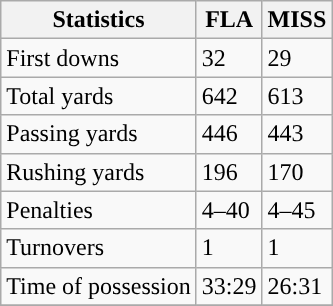<table class="wikitable" style="float: left;">
<tr>
<th>Statistics</th>
<th>FLA</th>
<th>MISS</th>
</tr>
<tr>
<td>First downs</td>
<td>32</td>
<td>29</td>
</tr>
<tr>
<td>Total yards</td>
<td>642</td>
<td>613</td>
</tr>
<tr>
<td>Passing yards</td>
<td>446</td>
<td>443</td>
</tr>
<tr>
<td>Rushing yards</td>
<td>196</td>
<td>170</td>
</tr>
<tr>
<td>Penalties</td>
<td>4–40</td>
<td>4–45</td>
</tr>
<tr>
<td>Turnovers</td>
<td>1</td>
<td>1</td>
</tr>
<tr>
<td>Time of possession</td>
<td>33:29</td>
<td>26:31</td>
</tr>
<tr>
</tr>
</table>
